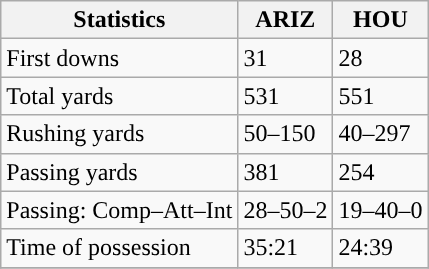<table class="wikitable" style="float: left;">
<tr>
<th>Statistics</th>
<th>ARIZ</th>
<th>HOU</th>
</tr>
<tr>
<td>First downs</td>
<td>31</td>
<td>28</td>
</tr>
<tr>
<td>Total yards</td>
<td>531</td>
<td>551</td>
</tr>
<tr>
<td>Rushing yards</td>
<td>50–150</td>
<td>40–297</td>
</tr>
<tr>
<td>Passing yards</td>
<td>381</td>
<td>254</td>
</tr>
<tr>
<td>Passing: Comp–Att–Int</td>
<td>28–50–2</td>
<td>19–40–0</td>
</tr>
<tr>
<td>Time of possession</td>
<td>35:21</td>
<td>24:39</td>
</tr>
<tr>
</tr>
</table>
